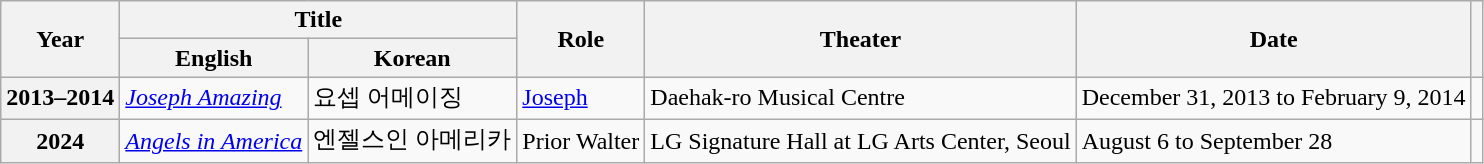<table class="wikitable sortable plainrowheaders" style="text-align:left; font-size:100%;">
<tr>
<th rowspan="2" scope="col">Year</th>
<th colspan="2" scope="col">Title</th>
<th rowspan="2" scope="col">Role</th>
<th rowspan="2" scope="col">Theater</th>
<th rowspan="2" scope="col">Date</th>
<th rowspan="2" scope="col" class="unsortable"></th>
</tr>
<tr>
<th>English</th>
<th>Korean</th>
</tr>
<tr>
<th scope="row">2013–2014</th>
<td><em><a href='#'>Joseph Amazing</a></em></td>
<td>요셉 어메이징</td>
<td><a href='#'>Joseph</a></td>
<td>Daehak-ro Musical Centre</td>
<td>December 31, 2013 to February 9, 2014</td>
<td></td>
</tr>
<tr>
<th scope="row">2024</th>
<td><em><a href='#'>Angels in America</a></em></td>
<td>엔젤스인 아메리카</td>
<td>Prior Walter</td>
<td>LG Signature Hall at LG Arts Center, Seoul</td>
<td>August 6 to September 28</td>
<td></td>
</tr>
</table>
